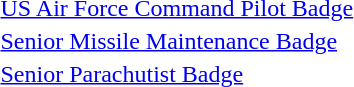<table>
<tr>
<td></td>
<td><a href='#'>US Air Force Command Pilot Badge</a></td>
</tr>
<tr>
<td><span></span></td>
<td><a href='#'>Senior Missile Maintenance Badge</a></td>
</tr>
<tr>
<td></td>
<td><a href='#'>Senior Parachutist Badge</a></td>
</tr>
</table>
